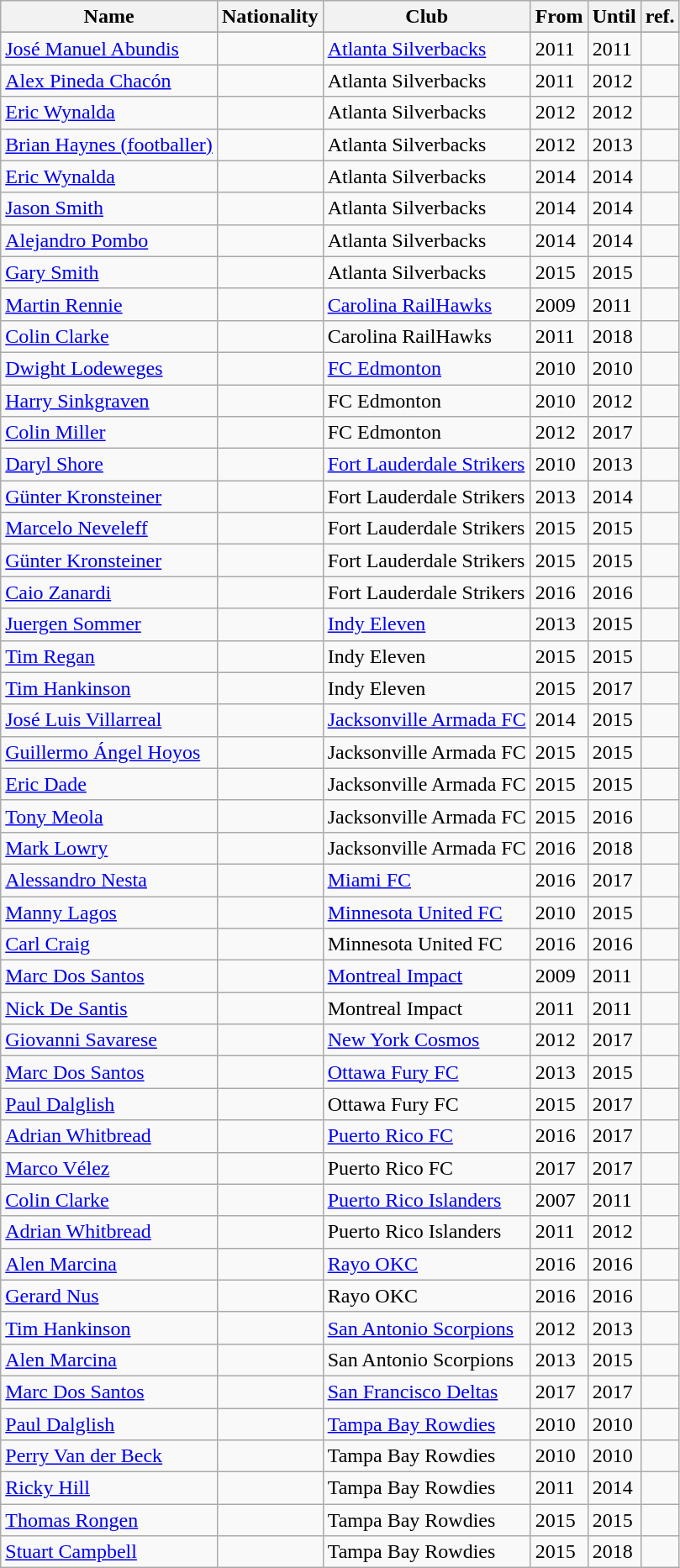<table class="wikitable sortable">
<tr>
<th>Name</th>
<th>Nationality</th>
<th>Club</th>
<th>From</th>
<th>Until</th>
<th>ref.</th>
</tr>
<tr>
</tr>
<tr>
<td><a href='#'>José Manuel Abundis</a></td>
<td></td>
<td><a href='#'>Atlanta Silverbacks</a></td>
<td>2011</td>
<td>2011</td>
<td></td>
</tr>
<tr>
<td><a href='#'>Alex Pineda Chacón</a></td>
<td></td>
<td>Atlanta Silverbacks</td>
<td>2011</td>
<td>2012</td>
<td></td>
</tr>
<tr>
<td><a href='#'>Eric Wynalda</a></td>
<td></td>
<td>Atlanta Silverbacks</td>
<td>2012</td>
<td>2012</td>
<td></td>
</tr>
<tr>
<td><a href='#'>Brian Haynes (footballer)</a></td>
<td></td>
<td>Atlanta Silverbacks</td>
<td>2012</td>
<td>2013</td>
<td></td>
</tr>
<tr>
<td><a href='#'>Eric Wynalda</a></td>
<td></td>
<td>Atlanta Silverbacks</td>
<td>2014</td>
<td>2014</td>
<td></td>
</tr>
<tr>
<td><a href='#'>Jason Smith</a></td>
<td></td>
<td>Atlanta Silverbacks</td>
<td>2014</td>
<td>2014</td>
<td></td>
</tr>
<tr>
<td><a href='#'>Alejandro Pombo</a></td>
<td></td>
<td>Atlanta Silverbacks</td>
<td>2014</td>
<td>2014</td>
<td></td>
</tr>
<tr>
<td><a href='#'>Gary Smith</a></td>
<td></td>
<td>Atlanta Silverbacks</td>
<td>2015</td>
<td>2015</td>
<td></td>
</tr>
<tr>
<td><a href='#'>Martin Rennie</a></td>
<td></td>
<td><a href='#'>Carolina RailHawks</a></td>
<td>2009</td>
<td>2011</td>
<td></td>
</tr>
<tr>
<td><a href='#'>Colin Clarke</a></td>
<td></td>
<td>Carolina RailHawks</td>
<td>2011</td>
<td>2018</td>
<td></td>
</tr>
<tr>
<td><a href='#'>Dwight Lodeweges</a></td>
<td></td>
<td><a href='#'>FC Edmonton</a></td>
<td>2010</td>
<td>2010</td>
<td></td>
</tr>
<tr>
<td><a href='#'>Harry Sinkgraven</a></td>
<td></td>
<td>FC Edmonton</td>
<td>2010</td>
<td>2012</td>
<td></td>
</tr>
<tr>
<td><a href='#'>Colin Miller</a></td>
<td></td>
<td>FC Edmonton</td>
<td>2012</td>
<td>2017</td>
<td></td>
</tr>
<tr>
<td><a href='#'>Daryl Shore</a></td>
<td></td>
<td><a href='#'>Fort Lauderdale Strikers</a></td>
<td>2010</td>
<td>2013</td>
<td></td>
</tr>
<tr>
<td><a href='#'>Günter Kronsteiner</a></td>
<td></td>
<td>Fort Lauderdale Strikers</td>
<td>2013</td>
<td>2014</td>
<td></td>
</tr>
<tr>
<td><a href='#'>Marcelo Neveleff</a></td>
<td></td>
<td>Fort Lauderdale Strikers</td>
<td>2015</td>
<td>2015</td>
<td></td>
</tr>
<tr>
<td><a href='#'>Günter Kronsteiner</a></td>
<td></td>
<td>Fort Lauderdale Strikers</td>
<td>2015</td>
<td>2015</td>
<td></td>
</tr>
<tr>
<td><a href='#'>Caio Zanardi</a></td>
<td></td>
<td>Fort Lauderdale Strikers</td>
<td>2016</td>
<td>2016</td>
<td></td>
</tr>
<tr>
<td><a href='#'>Juergen Sommer</a></td>
<td></td>
<td><a href='#'>Indy Eleven</a></td>
<td>2013</td>
<td>2015</td>
<td></td>
</tr>
<tr>
<td><a href='#'>Tim Regan</a></td>
<td></td>
<td>Indy Eleven</td>
<td>2015</td>
<td>2015</td>
<td></td>
</tr>
<tr>
<td><a href='#'>Tim Hankinson</a></td>
<td></td>
<td>Indy Eleven</td>
<td>2015</td>
<td>2017</td>
<td></td>
</tr>
<tr>
<td><a href='#'>José Luis Villarreal</a></td>
<td></td>
<td><a href='#'>Jacksonville Armada FC</a></td>
<td>2014</td>
<td>2015</td>
<td></td>
</tr>
<tr>
<td><a href='#'>Guillermo Ángel Hoyos</a></td>
<td></td>
<td>Jacksonville Armada FC</td>
<td>2015</td>
<td>2015</td>
<td></td>
</tr>
<tr>
<td><a href='#'>Eric Dade</a></td>
<td></td>
<td>Jacksonville Armada FC</td>
<td>2015</td>
<td>2015</td>
<td></td>
</tr>
<tr>
<td><a href='#'>Tony Meola</a></td>
<td></td>
<td>Jacksonville Armada FC</td>
<td>2015</td>
<td>2016</td>
<td></td>
</tr>
<tr>
<td><a href='#'>Mark Lowry</a></td>
<td></td>
<td>Jacksonville Armada FC</td>
<td>2016</td>
<td>2018</td>
<td></td>
</tr>
<tr>
<td><a href='#'>Alessandro Nesta</a></td>
<td></td>
<td><a href='#'>Miami FC</a></td>
<td>2016</td>
<td>2017</td>
<td></td>
</tr>
<tr>
<td><a href='#'>Manny Lagos</a></td>
<td></td>
<td><a href='#'>Minnesota United FC</a></td>
<td>2010</td>
<td>2015</td>
<td></td>
</tr>
<tr>
<td><a href='#'>Carl Craig</a></td>
<td></td>
<td>Minnesota United FC</td>
<td>2016</td>
<td>2016</td>
<td></td>
</tr>
<tr>
<td><a href='#'>Marc Dos Santos</a></td>
<td></td>
<td><a href='#'>Montreal Impact</a></td>
<td>2009</td>
<td>2011</td>
<td></td>
</tr>
<tr>
<td><a href='#'>Nick De Santis</a></td>
<td></td>
<td>Montreal Impact</td>
<td>2011</td>
<td>2011</td>
<td></td>
</tr>
<tr>
<td><a href='#'>Giovanni Savarese</a></td>
<td></td>
<td><a href='#'>New York Cosmos</a></td>
<td>2012</td>
<td>2017</td>
<td></td>
</tr>
<tr>
<td><a href='#'>Marc Dos Santos</a></td>
<td></td>
<td><a href='#'>Ottawa Fury FC</a></td>
<td>2013</td>
<td>2015</td>
<td></td>
</tr>
<tr>
<td><a href='#'>Paul Dalglish</a></td>
<td></td>
<td>Ottawa Fury FC</td>
<td>2015</td>
<td>2017</td>
<td></td>
</tr>
<tr>
<td><a href='#'>Adrian Whitbread</a></td>
<td></td>
<td><a href='#'>Puerto Rico FC</a></td>
<td>2016</td>
<td>2017</td>
<td></td>
</tr>
<tr>
<td><a href='#'>Marco Vélez</a></td>
<td></td>
<td>Puerto Rico FC</td>
<td>2017</td>
<td>2017</td>
<td></td>
</tr>
<tr>
<td><a href='#'>Colin Clarke</a></td>
<td></td>
<td><a href='#'>Puerto Rico Islanders</a></td>
<td>2007</td>
<td>2011</td>
<td></td>
</tr>
<tr>
<td><a href='#'>Adrian Whitbread</a></td>
<td></td>
<td>Puerto Rico Islanders</td>
<td>2011</td>
<td>2012</td>
<td></td>
</tr>
<tr>
<td><a href='#'>Alen Marcina</a></td>
<td></td>
<td><a href='#'>Rayo OKC</a></td>
<td>2016</td>
<td>2016</td>
<td></td>
</tr>
<tr>
<td><a href='#'>Gerard Nus</a></td>
<td></td>
<td>Rayo OKC</td>
<td>2016</td>
<td>2016</td>
<td></td>
</tr>
<tr>
<td><a href='#'>Tim Hankinson</a></td>
<td></td>
<td><a href='#'>San Antonio Scorpions</a></td>
<td>2012</td>
<td>2013</td>
<td></td>
</tr>
<tr>
<td><a href='#'>Alen Marcina</a></td>
<td></td>
<td>San Antonio Scorpions</td>
<td>2013</td>
<td>2015</td>
<td></td>
</tr>
<tr>
<td><a href='#'>Marc Dos Santos</a></td>
<td></td>
<td><a href='#'>San Francisco Deltas</a></td>
<td>2017</td>
<td>2017</td>
<td></td>
</tr>
<tr>
<td><a href='#'>Paul Dalglish</a></td>
<td></td>
<td><a href='#'>Tampa Bay Rowdies</a></td>
<td>2010</td>
<td>2010</td>
<td></td>
</tr>
<tr>
<td><a href='#'>Perry Van der Beck</a></td>
<td></td>
<td>Tampa Bay Rowdies</td>
<td>2010</td>
<td>2010</td>
<td></td>
</tr>
<tr>
<td><a href='#'>Ricky Hill</a></td>
<td></td>
<td>Tampa Bay Rowdies</td>
<td>2011</td>
<td>2014</td>
<td></td>
</tr>
<tr>
<td><a href='#'>Thomas Rongen</a></td>
<td></td>
<td>Tampa Bay Rowdies</td>
<td>2015</td>
<td>2015</td>
<td></td>
</tr>
<tr>
<td><a href='#'>Stuart Campbell</a></td>
<td></td>
<td>Tampa Bay Rowdies</td>
<td>2015</td>
<td>2018</td>
<td></td>
</tr>
</table>
